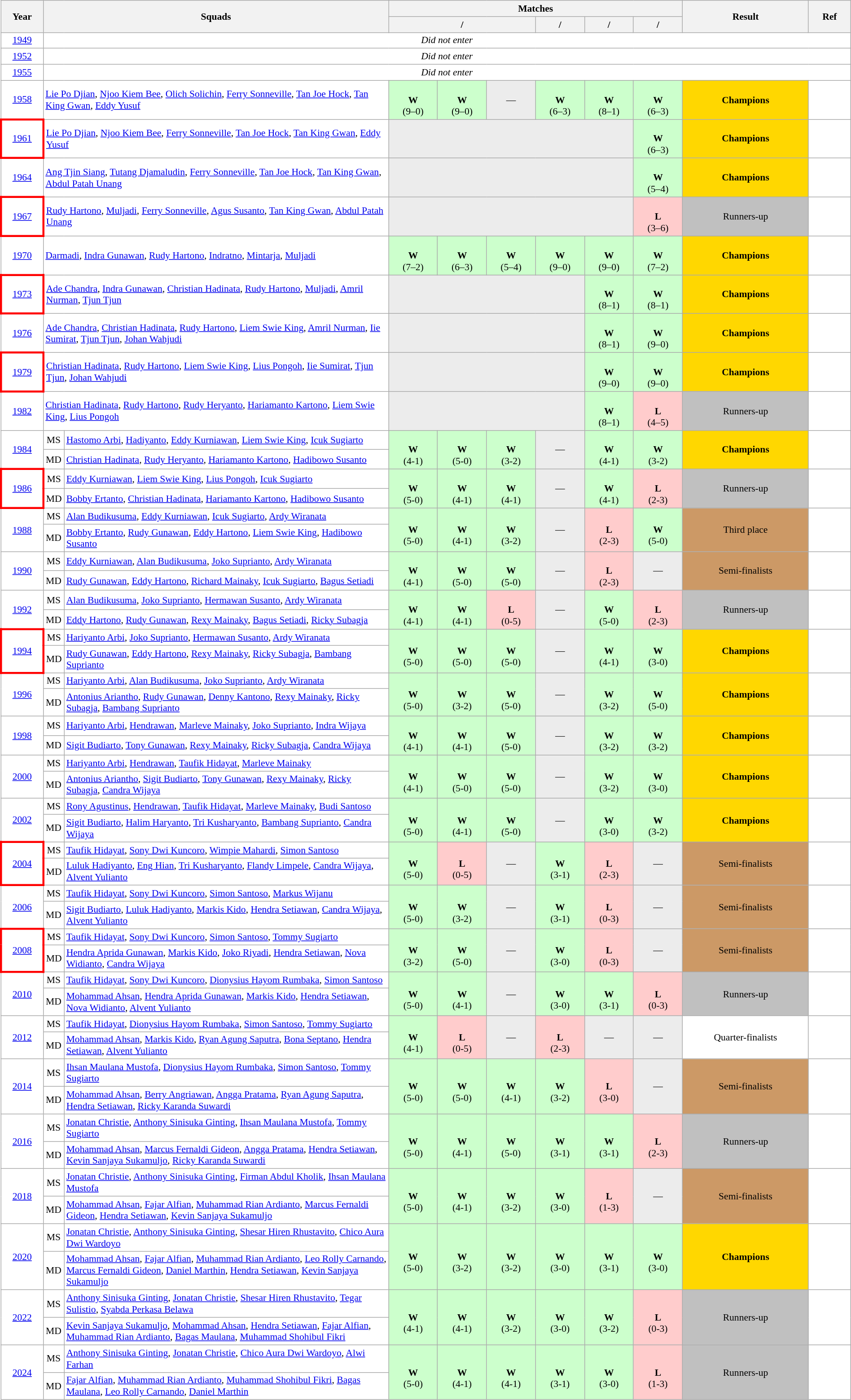<table class="wikitable" style="text-align:center; font-size:90%; background:white;" width="100%">
<tr>
<th rowspan="2" width="5%">Year</th>
<th rowspan="2" colspan="2" width="40%">Squads</th>
<th colspan="6" width="35%">Matches</th>
<th rowspan="2" width="15%">Result</th>
<th rowspan="2" width="5%">Ref</th>
</tr>
<tr>
<th colspan=3> / </th>
<th> / </th>
<th> / </th>
<th> / </th>
</tr>
<tr>
<td><a href='#'>1949</a></td>
<td colspan=10><em>Did not enter</em></td>
</tr>
<tr>
<td><a href='#'>1952</a></td>
<td colspan=10><em>Did not enter</em></td>
</tr>
<tr>
<td><a href='#'>1955</a></td>
<td colspan=10><em>Did not enter</em></td>
</tr>
<tr>
<td><a href='#'>1958</a></td>
<td align="left"; colspan="2"><a href='#'>Lie Po Djian</a>, <a href='#'>Njoo Kiem Bee</a>, <a href='#'>Olich Solichin</a>, <a href='#'>Ferry Sonneville</a>, <a href='#'>Tan Joe Hock</a>, <a href='#'>Tan King Gwan</a>, <a href='#'>Eddy Yusuf</a></td>
<td style=background:#CCFFCC><br><strong>W</strong><br>(9–0)</td>
<td style=background:#CCFFCC><br><strong>W</strong><br>(9–0)</td>
<td style=background:#ECECEC>—</td>
<td style=background:#CCFFCC><br><strong>W</strong><br>(6–3)</td>
<td style=background:#CCFFCC><br><strong>W</strong><br>(8–1)</td>
<td style=background:#CCFFCC><br><strong>W</strong><br>(6–3)</td>
<td style=background:#FFD700> <strong>Champions</strong></td>
<td></td>
</tr>
<tr>
<td style="border: 3px solid red"><a href='#'>1961</a></td>
<td align="left"; colspan="2"><a href='#'>Lie Po Djian</a>, <a href='#'>Njoo Kiem Bee</a>, <a href='#'>Ferry Sonneville</a>, <a href='#'>Tan Joe Hock</a>, <a href='#'>Tan King Gwan</a>, <a href='#'>Eddy Yusuf</a></td>
<td colspan="5" style=background:#ECECEC></td>
<td style=background:#CCFFCC><br><strong>W</strong><br>(6–3)</td>
<td style=background:#FFD700> <strong>Champions</strong></td>
<td></td>
</tr>
<tr>
<td><a href='#'>1964</a></td>
<td align="left"; colspan="2"><a href='#'>Ang Tjin Siang</a>, <a href='#'>Tutang Djamaludin</a>, <a href='#'>Ferry Sonneville</a>, <a href='#'>Tan Joe Hock</a>, <a href='#'>Tan King Gwan</a>, <a href='#'>Abdul Patah Unang</a></td>
<td colspan="5" style=background:#ECECEC></td>
<td style=background:#CCFFCC><br><strong>W</strong><br>(5–4)</td>
<td style=background:#FFD700> <strong>Champions</strong></td>
<td></td>
</tr>
<tr>
<td style="border: 3px solid red"><a href='#'>1967</a></td>
<td align="left"; colspan="2"><a href='#'>Rudy Hartono</a>, <a href='#'>Muljadi</a>, <a href='#'>Ferry Sonneville</a>, <a href='#'>Agus Susanto</a>, <a href='#'>Tan King Gwan</a>, <a href='#'>Abdul Patah Unang</a></td>
<td colspan="5" style=background:#ECECEC></td>
<td style=background:#FFCCCC><br><strong>L</strong><br>(3–6)</td>
<td style=background:#C0C0C0> Runners-up</td>
<td></td>
</tr>
<tr>
<td><a href='#'>1970</a></td>
<td align="left"; colspan="2"><a href='#'>Darmadi</a>, <a href='#'>Indra Gunawan</a>, <a href='#'>Rudy Hartono</a>, <a href='#'>Indratno</a>, <a href='#'>Mintarja</a>, <a href='#'>Muljadi</a></td>
<td style=background:#CCFFCC><br><strong>W</strong><br>(7–2)</td>
<td style=background:#CCFFCC><br><strong>W</strong><br>(6–3)</td>
<td style=background:#CCFFCC><br><strong>W</strong><br>(5–4)</td>
<td style=background:#CCFFCC><br><strong>W</strong><br>(9–0)</td>
<td style=background:#CCFFCC><br><strong>W</strong><br>(9–0)</td>
<td style=background:#CCFFCC><br><strong>W</strong><br>(7–2)</td>
<td style=background:#FFD700> <strong>Champions</strong></td>
<td></td>
</tr>
<tr>
<td style="border: 3px solid red"><a href='#'>1973</a></td>
<td align="left"; colspan="2"><a href='#'>Ade Chandra</a>, <a href='#'>Indra Gunawan</a>, <a href='#'>Christian Hadinata</a>, <a href='#'>Rudy Hartono</a>, <a href='#'>Muljadi</a>, <a href='#'>Amril Nurman</a>, <a href='#'>Tjun Tjun</a></td>
<td colspan="4" style=background:#ECECEC></td>
<td style=background:#CCFFCC><br><strong>W</strong><br>(8–1)</td>
<td style=background:#CCFFCC><br><strong>W</strong><br>(8–1)</td>
<td style=background:#FFD700> <strong>Champions</strong></td>
<td></td>
</tr>
<tr>
<td><a href='#'>1976</a></td>
<td align="left"; colspan="2"><a href='#'>Ade Chandra</a>, <a href='#'>Christian Hadinata</a>, <a href='#'>Rudy Hartono</a>, <a href='#'>Liem Swie King</a>, <a href='#'>Amril Nurman</a>, <a href='#'>Iie Sumirat</a>, <a href='#'>Tjun Tjun</a>, <a href='#'>Johan Wahjudi</a></td>
<td colspan="4" style=background:#ECECEC></td>
<td style=background:#CCFFCC><br><strong>W</strong><br>(8–1)</td>
<td style=background:#CCFFCC><br><strong>W</strong><br>(9–0)</td>
<td style=background:#FFD700> <strong>Champions</strong></td>
<td></td>
</tr>
<tr>
<td style="border:3px solid red"><a href='#'>1979</a></td>
<td align="left"; colspan="2"><a href='#'>Christian Hadinata</a>, <a href='#'>Rudy Hartono</a>, <a href='#'>Liem Swie King</a>, <a href='#'>Lius Pongoh</a>, <a href='#'>Iie Sumirat</a>, <a href='#'>Tjun Tjun</a>, <a href='#'>Johan Wahjudi</a></td>
<td colspan="4" style=background:#ECECEC></td>
<td style=background:#CCFFCC><br><strong>W</strong><br>(9–0)</td>
<td style=background:#CCFFCC><br><strong>W</strong><br>(9–0)</td>
<td style=background:#FFD700> <strong>Champions</strong></td>
<td></td>
</tr>
<tr>
<td><a href='#'>1982</a></td>
<td align="left"; colspan="2"><a href='#'>Christian Hadinata</a>, <a href='#'>Rudy Hartono</a>, <a href='#'>Rudy Heryanto</a>, <a href='#'>Hariamanto Kartono</a>, <a href='#'>Liem Swie King</a>, <a href='#'>Lius Pongoh</a></td>
<td colspan="4" style=background:#ECECEC></td>
<td style=background:#CCFFCC><br><strong>W</strong><br>(8–1)</td>
<td style=background:#FFCCCC><br><strong>L</strong><br>(4–5)</td>
<td style=background:#C0C0C0> Runners-up</td>
<td></td>
</tr>
<tr>
<td rowspan="2"><a href='#'>1984</a></td>
<td>MS</td>
<td align="left"><a href='#'>Hastomo Arbi</a>, <a href='#'>Hadiyanto</a>, <a href='#'>Eddy Kurniawan</a>, <a href='#'>Liem Swie King</a>, <a href='#'>Icuk Sugiarto</a></td>
<td rowspan="2" style=background:#CCFFCC><br><strong>W</strong><br>(4-1)</td>
<td rowspan="2" style=background:#CCFFCC><br><strong>W</strong><br>(5-0)</td>
<td rowspan="2" style=background:#CCFFCC><br><strong>W</strong><br>(3-2)</td>
<td rowspan="2" rowspan="2" style=background:#ECECEC>—</td>
<td rowspan="2" style=background:#CCFFCC><br><strong>W</strong><br>(4-1)</td>
<td rowspan="2" style=background:#CCFFCC><br><strong>W</strong><br>(3-2)</td>
<td rowspan="2" style=background:#FFD700> <strong>Champions</strong></td>
<td rowspan="2"></td>
</tr>
<tr>
<td>MD</td>
<td align="left"><a href='#'>Christian Hadinata</a>, <a href='#'>Rudy Heryanto</a>, <a href='#'>Hariamanto Kartono</a>, <a href='#'>Hadibowo Susanto</a></td>
</tr>
<tr>
<td rowspan="2" style="border:3px solid red"><a href='#'>1986</a></td>
<td>MS</td>
<td align="left"><a href='#'>Eddy Kurniawan</a>, <a href='#'>Liem Swie King</a>, <a href='#'>Lius Pongoh</a>, <a href='#'>Icuk Sugiarto</a></td>
<td rowspan="2" style=background:#CCFFCC><br><strong>W</strong><br>(5-0)</td>
<td rowspan="2" style=background:#CCFFCC><br><strong>W</strong><br>(4-1)</td>
<td rowspan="2" style=background:#CCFFCC><br><strong>W</strong><br>(4-1)</td>
<td rowspan="2" style=background:#ECECEC>—</td>
<td rowspan="2" style=background:#CCFFCC><br><strong>W</strong><br>(4-1)</td>
<td rowspan="2" style=background:#FFCCCC><br><strong>L</strong><br>(2-3)</td>
<td rowspan="2" style=background:#C0C0C0> Runners-up</td>
<td rowspan="2"></td>
</tr>
<tr>
<td>MD</td>
<td align="left"><a href='#'>Bobby Ertanto</a>, <a href='#'>Christian Hadinata</a>, <a href='#'>Hariamanto Kartono</a>, <a href='#'>Hadibowo Susanto</a></td>
</tr>
<tr>
<td rowspan="2"><a href='#'>1988</a></td>
<td>MS</td>
<td align="left"><a href='#'>Alan Budikusuma</a>, <a href='#'>Eddy Kurniawan</a>, <a href='#'>Icuk Sugiarto</a>, <a href='#'>Ardy Wiranata</a></td>
<td rowspan="2" style=background:#CCFFCC><br><strong>W</strong><br>(5-0)</td>
<td rowspan="2" style=background:#CCFFCC><br><strong>W</strong><br>(4-1)</td>
<td rowspan="2" style=background:#CCFFCC><br><strong>W</strong><br>(3-2)</td>
<td rowspan="2" style=background:#ECECEC>—</td>
<td rowspan="2" style=background:#FFCCCC><br><strong>L</strong><br>(2-3)</td>
<td rowspan="2" style=background:#CCFFCC><br><strong>W</strong><br>(5-0)</td>
<td rowspan="2" style=background:#CC9966> Third place</td>
<td rowspan="2"></td>
</tr>
<tr>
<td>MD</td>
<td align="left"><a href='#'>Bobby Ertanto</a>, <a href='#'>Rudy Gunawan</a>, <a href='#'>Eddy Hartono</a>, <a href='#'>Liem Swie King</a>, <a href='#'>Hadibowo Susanto</a></td>
</tr>
<tr>
<td rowspan="2"><a href='#'>1990</a></td>
<td>MS</td>
<td align="left"><a href='#'>Eddy Kurniawan</a>, <a href='#'>Alan Budikusuma</a>, <a href='#'>Joko Suprianto</a>, <a href='#'>Ardy Wiranata</a></td>
<td rowspan="2" style=background:#CCFFCC><br><strong>W</strong><br>(4-1)</td>
<td rowspan="2" style=background:#CCFFCC><br><strong>W</strong><br>(5-0)</td>
<td rowspan="2" style=background:#CCFFCC><br><strong>W</strong><br>(5-0)</td>
<td rowspan="2" style=background:#ECECEC>—</td>
<td rowspan="2" style=background:#FFCCCC><br><strong>L</strong><br>(2-3)</td>
<td rowspan="2" style=background:#ECECEC>—</td>
<td rowspan="2" style=background:#CC9966> Semi-finalists</td>
<td rowspan="2"></td>
</tr>
<tr>
<td>MD</td>
<td align="left"><a href='#'>Rudy Gunawan</a>, <a href='#'>Eddy Hartono</a>, <a href='#'>Richard Mainaky</a>, <a href='#'>Icuk Sugiarto</a>, <a href='#'>Bagus Setiadi</a></td>
</tr>
<tr>
<td rowspan="2"><a href='#'>1992</a></td>
<td>MS</td>
<td align="left"><a href='#'>Alan Budikusuma</a>, <a href='#'>Joko Suprianto</a>, <a href='#'>Hermawan Susanto</a>, <a href='#'>Ardy Wiranata</a></td>
<td rowspan="2" style=background:#CCFFCC><br><strong>W</strong><br>(4-1)</td>
<td rowspan="2" style=background:#CCFFCC><br><strong>W</strong><br>(4-1)</td>
<td rowspan="2" style=background:#FFCCCC><br><strong>L</strong><br>(0-5)</td>
<td rowspan="2" style=background:#ECECEC>—</td>
<td rowspan="2" style=background:#CCFFCC><br><strong>W</strong><br>(5-0)</td>
<td rowspan="2" style=background:#FFCCCC><br><strong>L</strong><br>(2-3)</td>
<td rowspan="2" style=background:#C0C0C0> Runners-up</td>
<td rowspan="2"><br></td>
</tr>
<tr>
<td>MD</td>
<td align="left"><a href='#'>Eddy Hartono</a>, <a href='#'>Rudy Gunawan</a>, <a href='#'>Rexy Mainaky</a>, <a href='#'>Bagus Setiadi</a>, <a href='#'>Ricky Subagja</a></td>
</tr>
<tr>
<td rowspan="2" style="border:3px solid red"><a href='#'>1994</a></td>
<td>MS</td>
<td align="left"><a href='#'>Hariyanto Arbi</a>, <a href='#'>Joko Suprianto</a>, <a href='#'>Hermawan Susanto</a>, <a href='#'>Ardy Wiranata</a></td>
<td rowspan="2" style=background:#CCFFCC><br><strong>W</strong><br>(5-0)</td>
<td rowspan="2" style=background:#CCFFCC><br><strong>W</strong><br>(5-0)</td>
<td rowspan="2" style=background:#CCFFCC><br><strong>W</strong><br>(5-0)</td>
<td rowspan="2" style=background:#ECECEC>—</td>
<td rowspan="2" style=background:#CCFFCC><br><strong>W</strong><br>(4-1)</td>
<td rowspan="2" style=background:#CCFFCC><br><strong>W</strong><br>(3-0)</td>
<td rowspan="2" style=background:#FFD700> <strong>Champions</strong></td>
<td rowspan="2"></td>
</tr>
<tr>
<td>MD</td>
<td align="left"><a href='#'>Rudy Gunawan</a>, <a href='#'>Eddy Hartono</a>, <a href='#'>Rexy Mainaky</a>, <a href='#'>Ricky Subagja</a>, <a href='#'>Bambang Suprianto</a></td>
</tr>
<tr>
<td rowspan="2"><a href='#'>1996</a></td>
<td>MS</td>
<td align="left"><a href='#'>Hariyanto Arbi</a>, <a href='#'>Alan Budikusuma</a>, <a href='#'>Joko Suprianto</a>, <a href='#'>Ardy Wiranata</a></td>
<td rowspan="2" style=background:#CCFFCC><br><strong>W</strong><br>(5-0)</td>
<td rowspan="2" style=background:#CCFFCC><br><strong>W</strong><br>(3-2)</td>
<td rowspan="2" style=background:#CCFFCC><br><strong>W</strong><br>(5-0)</td>
<td rowspan="2" style=background:#ECECEC>—</td>
<td rowspan="2" style=background:#CCFFCC><br><strong>W</strong><br>(3-2)</td>
<td rowspan="2" style=background:#CCFFCC><br><strong>W</strong><br>(5-0)</td>
<td rowspan="2" style=background:#FFD700> <strong>Champions</strong></td>
<td rowspan="2"><br></td>
</tr>
<tr>
<td>MD</td>
<td align="left"><a href='#'>Antonius Ariantho</a>, <a href='#'>Rudy Gunawan</a>, <a href='#'>Denny Kantono</a>, <a href='#'>Rexy Mainaky</a>, <a href='#'>Ricky Subagja</a>, <a href='#'>Bambang Suprianto</a></td>
</tr>
<tr>
<td rowspan="2"><a href='#'>1998</a></td>
<td>MS</td>
<td align="left"><a href='#'>Hariyanto Arbi</a>, <a href='#'>Hendrawan</a>, <a href='#'>Marleve Mainaky</a>, <a href='#'>Joko Suprianto</a>, <a href='#'>Indra Wijaya</a></td>
<td rowspan="2" style=background:#CCFFCC><br><strong>W</strong><br>(4-1)</td>
<td rowspan="2" style=background:#CCFFCC><br><strong>W</strong><br>(4-1)</td>
<td rowspan="2" style=background:#CCFFCC><br><strong>W</strong><br>(5-0)</td>
<td rowspan="2" style=background:#ECECEC>—</td>
<td rowspan="2" style=background:#CCFFCC><br><strong>W</strong><br>(3-2)</td>
<td rowspan="2" style=background:#CCFFCC><br><strong>W</strong><br>(3-2)</td>
<td rowspan="2" style=background:#FFD700> <strong>Champions</strong></td>
<td rowspan="2"><br></td>
</tr>
<tr>
<td>MD</td>
<td align="left"><a href='#'>Sigit Budiarto</a>, <a href='#'>Tony Gunawan</a>, <a href='#'>Rexy Mainaky</a>, <a href='#'>Ricky Subagja</a>, <a href='#'>Candra Wijaya</a></td>
</tr>
<tr>
<td rowspan="2"><a href='#'>2000</a></td>
<td>MS</td>
<td align="left"><a href='#'>Hariyanto Arbi</a>, <a href='#'>Hendrawan</a>, <a href='#'>Taufik Hidayat</a>, <a href='#'>Marleve Mainaky</a></td>
<td rowspan="2" style=background:#CCFFCC><br><strong>W</strong><br>(4-1)</td>
<td rowspan="2" style=background:#CCFFCC><br><strong>W</strong><br>(5-0)</td>
<td rowspan="2" style=background:#CCFFCC><br><strong>W</strong><br>(5-0)</td>
<td rowspan="2" style=background:#ECECEC>—</td>
<td rowspan="2" style=background:#CCFFCC><br><strong>W</strong><br>(3-2)</td>
<td rowspan="2" style=background:#CCFFCC><br><strong>W</strong><br>(3-0)</td>
<td rowspan="2" style=background:#FFD700> <strong>Champions</strong></td>
<td rowspan="2"></td>
</tr>
<tr>
<td>MD</td>
<td align="left"><a href='#'>Antonius Ariantho</a>, <a href='#'>Sigit Budiarto</a>, <a href='#'>Tony Gunawan</a>, <a href='#'>Rexy Mainaky</a>, <a href='#'>Ricky Subagja</a>, <a href='#'>Candra Wijaya</a></td>
</tr>
<tr>
<td rowspan="2"><a href='#'>2002</a></td>
<td>MS</td>
<td align="left"><a href='#'>Rony Agustinus</a>, <a href='#'>Hendrawan</a>, <a href='#'>Taufik Hidayat</a>, <a href='#'>Marleve Mainaky</a>, <a href='#'>Budi Santoso</a></td>
<td rowspan="2" style=background:#CCFFCC><br><strong>W</strong><br>(5-0)</td>
<td rowspan="2" style=background:#CCFFCC><br><strong>W</strong><br>(4-1)</td>
<td rowspan="2" style=background:#CCFFCC><br><strong>W</strong><br>(5-0)</td>
<td rowspan="2" style=background:#ECECEC>—</td>
<td rowspan="2" style=background:#CCFFCC><br><strong>W</strong><br>(3-0)</td>
<td rowspan="2" style=background:#CCFFCC><br><strong>W</strong><br>(3-2)</td>
<td rowspan="2" style=background:#FFD700> <strong>Champions</strong></td>
<td rowspan="2"></td>
</tr>
<tr>
<td>MD</td>
<td align="left"><a href='#'>Sigit Budiarto</a>, <a href='#'>Halim Haryanto</a>, <a href='#'>Tri Kusharyanto</a>, <a href='#'>Bambang Suprianto</a>, <a href='#'>Candra Wijaya</a></td>
</tr>
<tr>
<td rowspan="2" style="border:3px solid red"><a href='#'>2004</a></td>
<td>MS</td>
<td align="left"><a href='#'>Taufik Hidayat</a>, <a href='#'>Sony Dwi Kuncoro</a>, <a href='#'>Wimpie Mahardi</a>, <a href='#'>Simon Santoso</a></td>
<td rowspan="2" style=background:#CCFFCC><br><strong>W</strong><br>(5-0)</td>
<td rowspan="2" style=background:#FFCCCC><br><strong>L</strong><br>(0-5)</td>
<td rowspan="2" style=background:#ECECEC>—</td>
<td rowspan="2" style=background:#CCFFCC><br><strong>W</strong><br>(3-1)</td>
<td rowspan="2" style=background:#FFCCCC><br><strong>L</strong><br>(2-3)</td>
<td rowspan="2" style=background:#ECECEC>—</td>
<td rowspan="2" style=background:#CC9966> Semi-finalists</td>
<td rowspan="2"></td>
</tr>
<tr>
<td>MD</td>
<td align="left"><a href='#'>Luluk Hadiyanto</a>, <a href='#'>Eng Hian</a>, <a href='#'>Tri Kusharyanto</a>, <a href='#'>Flandy Limpele</a>, <a href='#'>Candra Wijaya</a>, <a href='#'>Alvent Yulianto</a></td>
</tr>
<tr>
<td rowspan="2"><a href='#'>2006</a></td>
<td>MS</td>
<td align="left"><a href='#'>Taufik Hidayat</a>, <a href='#'>Sony Dwi Kuncoro</a>, <a href='#'>Simon Santoso</a>, <a href='#'>Markus Wijanu</a></td>
<td rowspan="2" style=background:#CCFFCC><br><strong>W</strong><br>(5-0)</td>
<td rowspan="2" style=background:#CCFFCC><br><strong>W</strong><br>(3-2)</td>
<td rowspan="2" style=background:#ECECEC>—</td>
<td rowspan="2" style=background:#CCFFCC><br><strong>W</strong><br>(3-1)</td>
<td rowspan="2" style=background:#FFCCCC><br><strong>L</strong><br>(0-3)</td>
<td rowspan="2" style=background:#ECECEC>—</td>
<td rowspan="2" style=background:#CC9966> Semi-finalists</td>
<td rowspan="2"></td>
</tr>
<tr>
<td>MD</td>
<td align="left"><a href='#'>Sigit Budiarto</a>, <a href='#'>Luluk Hadiyanto</a>, <a href='#'>Markis Kido</a>, <a href='#'>Hendra Setiawan</a>, <a href='#'>Candra Wijaya</a>, <a href='#'>Alvent Yulianto</a></td>
</tr>
<tr>
<td rowspan="2" style="border:3px solid red"><a href='#'>2008</a></td>
<td>MS</td>
<td align="left"><a href='#'>Taufik Hidayat</a>, <a href='#'>Sony Dwi Kuncoro</a>, <a href='#'>Simon Santoso</a>, <a href='#'>Tommy Sugiarto</a></td>
<td rowspan="2" style=background:#CCFFCC><br><strong>W</strong><br>(3-2)</td>
<td rowspan="2" style=background:#CCFFCC><br><strong>W</strong><br>(5-0)</td>
<td rowspan="2" style=background:#ECECEC>—</td>
<td rowspan="2" style=background:#CCFFCC><br><strong>W</strong><br>(3-0)</td>
<td rowspan="2" style=background:#FFCCCC><br><strong>L</strong><br>(0-3)</td>
<td rowspan="2" style=background:#ECECEC>—</td>
<td rowspan="2" style=background:#CC9966> Semi-finalists</td>
<td rowspan="2"></td>
</tr>
<tr>
<td>MD</td>
<td align="left"><a href='#'>Hendra Aprida Gunawan</a>, <a href='#'>Markis Kido</a>, <a href='#'>Joko Riyadi</a>, <a href='#'>Hendra Setiawan</a>, <a href='#'>Nova Widianto</a>, <a href='#'>Candra Wijaya</a></td>
</tr>
<tr>
<td rowspan="2"><a href='#'>2010</a></td>
<td>MS</td>
<td align="left"><a href='#'>Taufik Hidayat</a>, <a href='#'>Sony Dwi Kuncoro</a>, <a href='#'>Dionysius Hayom Rumbaka</a>, <a href='#'>Simon Santoso</a></td>
<td rowspan="2" style=background:#CCFFCC><br><strong>W</strong><br>(5-0)</td>
<td rowspan="2" style=background:#CCFFCC><br><strong>W</strong><br>(4-1)</td>
<td rowspan="2" style=background:#ECECEC>—</td>
<td rowspan="2" style=background:#CCFFCC><br><strong>W</strong><br>(3-0)</td>
<td rowspan="2" style=background:#CCFFCC><br><strong>W</strong><br>(3-1)</td>
<td rowspan="2" style=background:#FFCCCC><br><strong>L</strong><br>(0-3)</td>
<td rowspan="2" style=background:#C0C0C0> Runners-up</td>
<td rowspan="2"></td>
</tr>
<tr>
<td>MD</td>
<td align="left"><a href='#'>Mohammad Ahsan</a>, <a href='#'>Hendra Aprida Gunawan</a>, <a href='#'>Markis Kido</a>, <a href='#'>Hendra Setiawan</a>, <a href='#'>Nova Widianto</a>, <a href='#'>Alvent Yulianto</a></td>
</tr>
<tr>
<td rowspan="2"><a href='#'>2012</a></td>
<td>MS</td>
<td align="left"><a href='#'>Taufik Hidayat</a>, <a href='#'>Dionysius Hayom Rumbaka</a>, <a href='#'>Simon Santoso</a>, <a href='#'>Tommy Sugiarto</a></td>
<td rowspan="2" style=background:#CCFFCC><br><strong>W</strong><br>(4-1)</td>
<td rowspan="2" style=background:#FFCCCC><br><strong>L</strong><br>(0-5)</td>
<td rowspan="2" style=background:#ECECEC>—</td>
<td rowspan="2" style=background:#FFCCCC><br><strong>L</strong><br>(2-3)</td>
<td rowspan="2" style=background:#ECECEC>—</td>
<td rowspan="2" style=background:#ECECEC>—</td>
<td rowspan="2">Quarter-finalists</td>
<td rowspan="2"></td>
</tr>
<tr>
<td>MD</td>
<td align="left"><a href='#'>Mohammad Ahsan</a>, <a href='#'>Markis Kido</a>, <a href='#'>Ryan Agung Saputra</a>, <a href='#'>Bona Septano</a>, <a href='#'>Hendra Setiawan</a>, <a href='#'>Alvent Yulianto</a></td>
</tr>
<tr>
<td rowspan="2"><a href='#'>2014</a></td>
<td>MS</td>
<td align="left"><a href='#'>Ihsan Maulana Mustofa</a>, <a href='#'>Dionysius Hayom Rumbaka</a>, <a href='#'>Simon Santoso</a>, <a href='#'>Tommy Sugiarto</a></td>
<td rowspan="2" style=background:#CCFFCC><br><strong>W</strong><br>(5-0)</td>
<td rowspan="2" style=background:#CCFFCC><br><strong>W</strong><br>(5-0)</td>
<td rowspan="2" style=background:#CCFFCC><br><strong>W</strong><br>(4-1)</td>
<td rowspan="2" style=background:#CCFFCC><br><strong>W</strong><br>(3-2)</td>
<td rowspan="2" style=background:#FFCCCC><br><strong>L</strong><br>(3-0)</td>
<td rowspan="2" style=background:#ECECEC>—</td>
<td rowspan="2" style=background:#CC9966> Semi-finalists</td>
<td rowspan="2"></td>
</tr>
<tr>
<td>MD</td>
<td align="left"><a href='#'>Mohammad Ahsan</a>, <a href='#'>Berry Angriawan</a>, <a href='#'>Angga Pratama</a>, <a href='#'>Ryan Agung Saputra</a>, <a href='#'>Hendra Setiawan</a>, <a href='#'>Ricky Karanda Suwardi</a></td>
</tr>
<tr>
<td rowspan="2"><a href='#'>2016</a></td>
<td>MS</td>
<td align="left"><a href='#'>Jonatan Christie</a>, <a href='#'>Anthony Sinisuka Ginting</a>, <a href='#'>Ihsan Maulana Mustofa</a>, <a href='#'>Tommy Sugiarto</a></td>
<td rowspan="2" style=background:#CCFFCC><br><strong>W</strong><br>(5-0)</td>
<td rowspan="2" style=background:#CCFFCC><br><strong>W</strong><br>(4-1)</td>
<td rowspan="2" style=background:#CCFFCC><br><strong>W</strong><br>(5-0)</td>
<td rowspan="2" style=background:#CCFFCC><br><strong>W</strong><br>(3-1)</td>
<td rowspan="2" style=background:#CCFFCC><br><strong>W</strong><br>(3-1)</td>
<td rowspan="2" style=background:#FFCCCC><br><strong>L</strong><br>(2-3)</td>
<td rowspan="2" style=background:#C0C0C0> Runners-up</td>
<td rowspan="2"><br></td>
</tr>
<tr>
<td>MD</td>
<td align="left"><a href='#'>Mohammad Ahsan</a>, <a href='#'>Marcus Fernaldi Gideon</a>, <a href='#'>Angga Pratama</a>, <a href='#'>Hendra Setiawan</a>, <a href='#'>Kevin Sanjaya Sukamuljo</a>, <a href='#'>Ricky Karanda Suwardi</a></td>
</tr>
<tr>
<td rowspan="2"><a href='#'>2018</a></td>
<td>MS</td>
<td align="left"><a href='#'>Jonatan Christie</a>, <a href='#'>Anthony Sinisuka Ginting</a>, <a href='#'>Firman Abdul Kholik</a>, <a href='#'>Ihsan Maulana Mustofa</a></td>
<td rowspan="2" style=background:#CCFFCC><br><strong>W</strong><br>(5-0)</td>
<td rowspan="2" style=background:#CCFFCC><br><strong>W</strong><br>(4-1)</td>
<td rowspan="2" style=background:#CCFFCC><br><strong>W</strong><br>(3-2)</td>
<td rowspan="2" style=background:#CCFFCC><br><strong>W</strong><br>(3-0)</td>
<td rowspan="2" style=background:#FFCCCC><br><strong>L</strong><br>(1-3)</td>
<td rowspan="2" style=background:#ECECEC>—</td>
<td rowspan="2" style=background:#CC9966> Semi-finalists</td>
<td rowspan="2"></td>
</tr>
<tr>
<td>MD</td>
<td align="left"><a href='#'>Mohammad Ahsan</a>, <a href='#'>Fajar Alfian</a>, <a href='#'>Muhammad Rian Ardianto</a>, <a href='#'>Marcus Fernaldi Gideon</a>, <a href='#'>Hendra Setiawan</a>, <a href='#'>Kevin Sanjaya Sukamuljo</a></td>
</tr>
<tr>
<td rowspan="2"><a href='#'>2020</a></td>
<td>MS</td>
<td align="left"><a href='#'>Jonatan Christie</a>, <a href='#'>Anthony Sinisuka Ginting</a>, <a href='#'>Shesar Hiren Rhustavito</a>, <a href='#'>Chico Aura Dwi Wardoyo</a></td>
<td rowspan="2" style=background:#CCFFCC><br><strong>W</strong><br>(5-0)</td>
<td rowspan="2" style=background:#CCFFCC><br><strong>W</strong><br>(3-2)</td>
<td rowspan="2" style=background:#CCFFCC><br><strong>W</strong><br>(3-2)</td>
<td rowspan="2" style=background:#CCFFCC><br><strong>W</strong><br>(3-0)</td>
<td rowspan="2" style=background:#CCFFCC><br><strong>W</strong><br>(3-1)</td>
<td rowspan="2" style=background:#CCFFCC><br><strong>W</strong><br>(3-0)</td>
<td rowspan="2" style=background:#FFD700> <strong>Champions</strong></td>
</tr>
<tr>
<td>MD</td>
<td align="left"><a href='#'>Mohammad Ahsan</a>, <a href='#'>Fajar Alfian</a>, <a href='#'>Muhammad Rian Ardianto</a>, <a href='#'>Leo Rolly Carnando</a>, <a href='#'>Marcus Fernaldi Gideon</a>, <a href='#'>Daniel Marthin</a>, <a href='#'>Hendra Setiawan</a>, <a href='#'>Kevin Sanjaya Sukamuljo</a></td>
</tr>
<tr>
<td rowspan="2"><a href='#'>2022</a></td>
<td>MS</td>
<td align="left"><a href='#'>Anthony Sinisuka Ginting</a>, <a href='#'>Jonatan Christie</a>, <a href='#'>Shesar Hiren Rhustavito</a>, <a href='#'>Tegar Sulistio</a>, <a href='#'>Syabda Perkasa Belawa</a></td>
<td rowspan="2" style=background:#CCFFCC><br><strong>W</strong><br>(4-1)</td>
<td rowspan="2" style=background:#CCFFCC><br><strong>W</strong><br>(4-1)</td>
<td rowspan="2" style=background:#CCFFCC><br><strong>W</strong><br>(3-2)</td>
<td rowspan="2" style=background:#CCFFCC><br><strong>W</strong><br>(3-0)</td>
<td rowspan="2" style=background:#CCFFCC><br><strong>W</strong><br>(3-2)</td>
<td rowspan="2" style=background:#FFCCCC><br><strong>L</strong><br>(0-3)</td>
<td rowspan="2" style=background:#C0C0C0> Runners-up</td>
<td rowspan="2"></td>
</tr>
<tr>
<td>MD</td>
<td align="left"><a href='#'>Kevin Sanjaya Sukamuljo</a>, <a href='#'>Mohammad Ahsan</a>, <a href='#'>Hendra Setiawan</a>, <a href='#'>Fajar Alfian</a>, <a href='#'>Muhammad Rian Ardianto</a>, <a href='#'>Bagas Maulana</a>, <a href='#'>Muhammad Shohibul Fikri</a></td>
</tr>
<tr>
<td rowspan="2"><a href='#'>2024</a></td>
<td>MS</td>
<td align="left"><a href='#'>Anthony Sinisuka Ginting</a>, <a href='#'>Jonatan Christie</a>, <a href='#'>Chico Aura Dwi Wardoyo</a>, <a href='#'>Alwi Farhan</a></td>
<td rowspan="2" style=background:#CCFFCC><br><strong>W</strong><br>(5-0)</td>
<td rowspan="2" style=background:#CCFFCC><br><strong>W</strong><br>(4-1)</td>
<td rowspan="2" style=background:#CCFFCC><br><strong>W</strong><br>(4-1)</td>
<td rowspan="2" style=background:#CCFFCC><br><strong>W</strong><br>(3-1)</td>
<td rowspan="2" style=background:#CCFFCC><br><strong>W</strong><br>(3-0)</td>
<td rowspan="2" style=background:#FFCCCC><br><strong>L</strong><br>(1-3)</td>
<td rowspan="2" style=background:#C0C0C0> Runners-up</td>
<td rowspan="2"></td>
</tr>
<tr>
<td>MD</td>
<td align="left"><a href='#'>Fajar Alfian</a>, <a href='#'>Muhammad Rian Ardianto</a>, <a href='#'>Muhammad Shohibul Fikri</a>, <a href='#'>Bagas Maulana</a>, <a href='#'>Leo Rolly Carnando</a>, <a href='#'>Daniel Marthin</a></td>
</tr>
</table>
